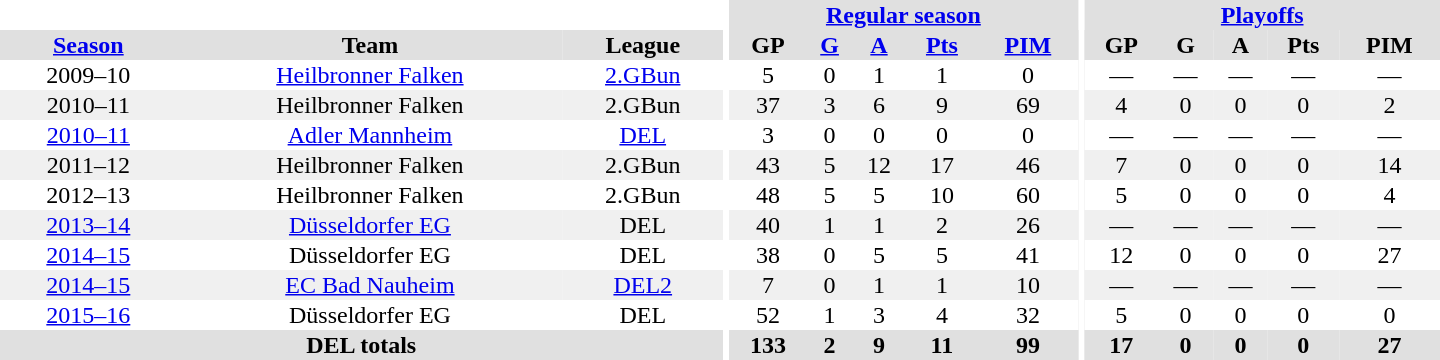<table border="0" cellpadding="1" cellspacing="0" style="text-align:center; width:60em">
<tr bgcolor="#e0e0e0">
<th colspan="3" bgcolor="#ffffff"></th>
<th rowspan="99" bgcolor="#ffffff"></th>
<th colspan="5"><a href='#'>Regular season</a></th>
<th rowspan="99" bgcolor="#ffffff"></th>
<th colspan="5"><a href='#'>Playoffs</a></th>
</tr>
<tr bgcolor="#e0e0e0">
<th><a href='#'>Season</a></th>
<th>Team</th>
<th>League</th>
<th>GP</th>
<th><a href='#'>G</a></th>
<th><a href='#'>A</a></th>
<th><a href='#'>Pts</a></th>
<th><a href='#'>PIM</a></th>
<th>GP</th>
<th>G</th>
<th>A</th>
<th>Pts</th>
<th>PIM</th>
</tr>
<tr ALIGN="center">
<td>2009–10</td>
<td><a href='#'>Heilbronner Falken</a></td>
<td><a href='#'>2.GBun</a></td>
<td>5</td>
<td>0</td>
<td>1</td>
<td>1</td>
<td>0</td>
<td>—</td>
<td>—</td>
<td>—</td>
<td>—</td>
<td>—</td>
</tr>
<tr ALIGN="center" bgcolor="#f0f0f0">
<td>2010–11</td>
<td>Heilbronner Falken</td>
<td>2.GBun</td>
<td>37</td>
<td>3</td>
<td>6</td>
<td>9</td>
<td>69</td>
<td>4</td>
<td>0</td>
<td>0</td>
<td>0</td>
<td>2</td>
</tr>
<tr ALIGN="center">
<td><a href='#'>2010–11</a></td>
<td><a href='#'>Adler Mannheim</a></td>
<td><a href='#'>DEL</a></td>
<td>3</td>
<td>0</td>
<td>0</td>
<td>0</td>
<td>0</td>
<td>—</td>
<td>—</td>
<td>—</td>
<td>—</td>
<td>—</td>
</tr>
<tr ALIGN="center" bgcolor="#f0f0f0">
<td>2011–12</td>
<td>Heilbronner Falken</td>
<td>2.GBun</td>
<td>43</td>
<td>5</td>
<td>12</td>
<td>17</td>
<td>46</td>
<td>7</td>
<td>0</td>
<td>0</td>
<td>0</td>
<td>14</td>
</tr>
<tr ALIGN="center">
<td>2012–13</td>
<td>Heilbronner Falken</td>
<td>2.GBun</td>
<td>48</td>
<td>5</td>
<td>5</td>
<td>10</td>
<td>60</td>
<td>5</td>
<td>0</td>
<td>0</td>
<td>0</td>
<td>4</td>
</tr>
<tr ALIGN="center" bgcolor="#f0f0f0">
<td><a href='#'>2013–14</a></td>
<td><a href='#'>Düsseldorfer EG</a></td>
<td>DEL</td>
<td>40</td>
<td>1</td>
<td>1</td>
<td>2</td>
<td>26</td>
<td>—</td>
<td>—</td>
<td>—</td>
<td>—</td>
<td>—</td>
</tr>
<tr ALIGN="center">
<td><a href='#'>2014–15</a></td>
<td>Düsseldorfer EG</td>
<td>DEL</td>
<td>38</td>
<td>0</td>
<td>5</td>
<td>5</td>
<td>41</td>
<td>12</td>
<td>0</td>
<td>0</td>
<td>0</td>
<td>27</td>
</tr>
<tr ALIGN="center" bgcolor="#f0f0f0">
<td><a href='#'>2014–15</a></td>
<td><a href='#'>EC Bad Nauheim</a></td>
<td><a href='#'>DEL2</a></td>
<td>7</td>
<td>0</td>
<td>1</td>
<td>1</td>
<td>10</td>
<td>—</td>
<td>—</td>
<td>—</td>
<td>—</td>
<td>—</td>
</tr>
<tr ALIGN="center">
<td><a href='#'>2015–16</a></td>
<td>Düsseldorfer EG</td>
<td>DEL</td>
<td>52</td>
<td>1</td>
<td>3</td>
<td>4</td>
<td>32</td>
<td>5</td>
<td>0</td>
<td>0</td>
<td>0</td>
<td>0</td>
</tr>
<tr bgcolor="#e0e0e0">
<th colspan="3">DEL totals</th>
<th>133</th>
<th>2</th>
<th>9</th>
<th>11</th>
<th>99</th>
<th>17</th>
<th>0</th>
<th>0</th>
<th>0</th>
<th>27</th>
</tr>
</table>
